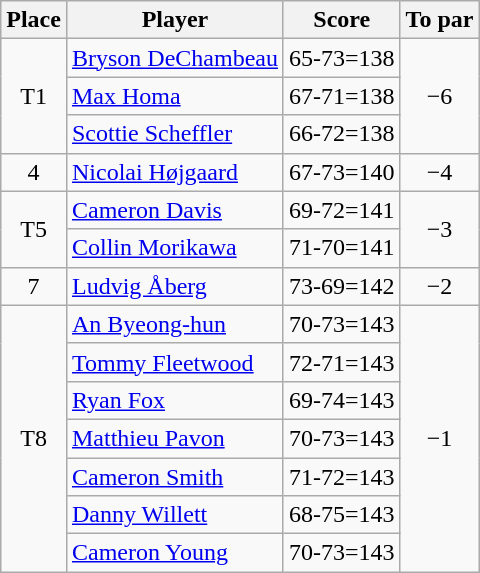<table class="wikitable">
<tr>
<th>Place</th>
<th>Player</th>
<th>Score</th>
<th>To par</th>
</tr>
<tr>
<td rowspan=3 align=center>T1</td>
<td> <a href='#'>Bryson DeChambeau</a></td>
<td>65-73=138</td>
<td rowspan=3 align=center>−6</td>
</tr>
<tr>
<td> <a href='#'>Max Homa</a></td>
<td>67-71=138</td>
</tr>
<tr>
<td> <a href='#'>Scottie Scheffler</a></td>
<td>66-72=138</td>
</tr>
<tr>
<td align=center>4</td>
<td> <a href='#'>Nicolai Højgaard</a></td>
<td>67-73=140</td>
<td align=center>−4</td>
</tr>
<tr>
<td rowspan=2 align=center>T5</td>
<td> <a href='#'>Cameron Davis</a></td>
<td>69-72=141</td>
<td rowspan=2 align=center>−3</td>
</tr>
<tr>
<td> <a href='#'>Collin Morikawa</a></td>
<td>71-70=141</td>
</tr>
<tr>
<td align=center>7</td>
<td> <a href='#'>Ludvig Åberg</a></td>
<td>73-69=142</td>
<td align=center>−2</td>
</tr>
<tr>
<td rowspan=7 align=center>T8</td>
<td> <a href='#'>An Byeong-hun</a></td>
<td>70-73=143</td>
<td rowspan=7 align=center>−1</td>
</tr>
<tr>
<td> <a href='#'>Tommy Fleetwood</a></td>
<td>72-71=143</td>
</tr>
<tr>
<td> <a href='#'>Ryan Fox</a></td>
<td>69-74=143</td>
</tr>
<tr>
<td> <a href='#'>Matthieu Pavon</a></td>
<td>70-73=143</td>
</tr>
<tr>
<td> <a href='#'>Cameron Smith</a></td>
<td>71-72=143</td>
</tr>
<tr>
<td> <a href='#'>Danny Willett</a></td>
<td>68-75=143</td>
</tr>
<tr>
<td> <a href='#'>Cameron Young</a></td>
<td>70-73=143</td>
</tr>
</table>
